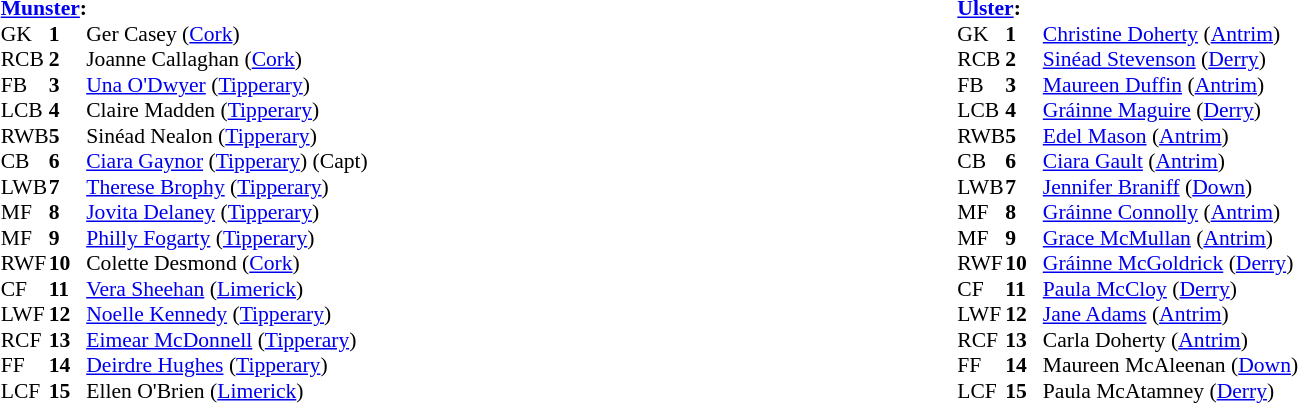<table width="100%">
<tr>
<td valign="top"></td>
<td valign="top" width="50%"><br><table style="font-size: 90%" cellspacing="0" cellpadding="0" align=center>
<tr>
<td colspan="4"><strong><a href='#'>Munster</a>:</strong></td>
</tr>
<tr>
<th width="25"></th>
<th width="25"></th>
</tr>
<tr>
<td>GK</td>
<td><strong>1</strong></td>
<td>Ger Casey (<a href='#'>Cork</a>)</td>
</tr>
<tr>
<td>RCB</td>
<td><strong>2</strong></td>
<td>Joanne Callaghan (<a href='#'>Cork</a>)</td>
</tr>
<tr>
<td>FB</td>
<td><strong>3</strong></td>
<td><a href='#'>Una O'Dwyer</a> (<a href='#'>Tipperary</a>)</td>
</tr>
<tr>
<td>LCB</td>
<td><strong>4</strong></td>
<td>Claire Madden (<a href='#'>Tipperary</a>)</td>
</tr>
<tr>
<td>RWB</td>
<td><strong>5</strong></td>
<td>Sinéad Nealon (<a href='#'>Tipperary</a>)</td>
</tr>
<tr>
<td>CB</td>
<td><strong>6</strong></td>
<td><a href='#'>Ciara Gaynor</a> (<a href='#'>Tipperary</a>) (Capt)</td>
</tr>
<tr>
<td>LWB</td>
<td><strong>7</strong></td>
<td><a href='#'>Therese Brophy</a> (<a href='#'>Tipperary</a>)</td>
</tr>
<tr>
<td>MF</td>
<td><strong>8</strong></td>
<td><a href='#'>Jovita Delaney</a> (<a href='#'>Tipperary</a>)</td>
</tr>
<tr>
<td>MF</td>
<td><strong>9</strong></td>
<td><a href='#'>Philly Fogarty</a> (<a href='#'>Tipperary</a>)</td>
</tr>
<tr>
<td>RWF</td>
<td><strong>10</strong></td>
<td>Colette Desmond (<a href='#'>Cork</a>)</td>
</tr>
<tr>
<td>CF</td>
<td><strong>11</strong></td>
<td><a href='#'>Vera Sheehan</a> (<a href='#'>Limerick</a>)</td>
</tr>
<tr>
<td>LWF</td>
<td><strong>12</strong></td>
<td><a href='#'>Noelle Kennedy</a> (<a href='#'>Tipperary</a>)</td>
</tr>
<tr>
<td>RCF</td>
<td><strong>13</strong></td>
<td><a href='#'>Eimear McDonnell</a> (<a href='#'>Tipperary</a>)</td>
</tr>
<tr>
<td>FF</td>
<td><strong>14</strong></td>
<td><a href='#'>Deirdre Hughes</a> (<a href='#'>Tipperary</a>)</td>
</tr>
<tr>
<td>LCF</td>
<td><strong>15</strong></td>
<td>Ellen O'Brien (<a href='#'>Limerick</a>)</td>
</tr>
<tr>
</tr>
</table>
</td>
<td valign="top" width="50%"><br><table style="font-size: 90%" cellspacing="0" cellpadding="0" align=center>
<tr>
<td colspan="4"><strong><a href='#'>Ulster</a>:</strong></td>
</tr>
<tr>
<th width="25"></th>
<th width="25"></th>
</tr>
<tr>
<td>GK</td>
<td><strong>1</strong></td>
<td><a href='#'>Christine Doherty</a> (<a href='#'>Antrim</a>)</td>
</tr>
<tr>
<td>RCB</td>
<td><strong>2</strong></td>
<td><a href='#'>Sinéad Stevenson</a> (<a href='#'>Derry</a>)</td>
</tr>
<tr>
<td>FB</td>
<td><strong>3</strong></td>
<td><a href='#'>Maureen Duffin</a> (<a href='#'>Antrim</a>)</td>
</tr>
<tr>
<td>LCB</td>
<td><strong>4</strong></td>
<td><a href='#'>Gráinne Maguire</a> (<a href='#'>Derry</a>)</td>
</tr>
<tr>
<td>RWB</td>
<td><strong>5</strong></td>
<td><a href='#'>Edel Mason</a> (<a href='#'>Antrim</a>)</td>
</tr>
<tr>
<td>CB</td>
<td><strong>6</strong></td>
<td><a href='#'>Ciara Gault</a> (<a href='#'>Antrim</a>)</td>
</tr>
<tr>
<td>LWB</td>
<td><strong>7</strong></td>
<td><a href='#'>Jennifer Braniff</a> (<a href='#'>Down</a>)</td>
</tr>
<tr>
<td>MF</td>
<td><strong>8</strong></td>
<td><a href='#'>Gráinne Connolly</a> (<a href='#'>Antrim</a>)</td>
</tr>
<tr>
<td>MF</td>
<td><strong>9</strong></td>
<td><a href='#'>Grace McMullan</a> (<a href='#'>Antrim</a>)</td>
</tr>
<tr>
<td>RWF</td>
<td><strong>10</strong></td>
<td><a href='#'>Gráinne McGoldrick</a> (<a href='#'>Derry</a>)</td>
</tr>
<tr>
<td>CF</td>
<td><strong>11</strong></td>
<td><a href='#'>Paula McCloy</a> (<a href='#'>Derry</a>)</td>
</tr>
<tr>
<td>LWF</td>
<td><strong>12</strong></td>
<td><a href='#'>Jane Adams</a> (<a href='#'>Antrim</a>)</td>
</tr>
<tr>
<td>RCF</td>
<td><strong>13</strong></td>
<td>Carla Doherty (<a href='#'>Antrim</a>)</td>
</tr>
<tr>
<td>FF</td>
<td><strong>14</strong></td>
<td>Maureen McAleenan (<a href='#'>Down</a>)</td>
</tr>
<tr>
<td>LCF</td>
<td><strong>15</strong></td>
<td>Paula McAtamney (<a href='#'>Derry</a>)</td>
</tr>
<tr>
</tr>
</table>
</td>
</tr>
</table>
